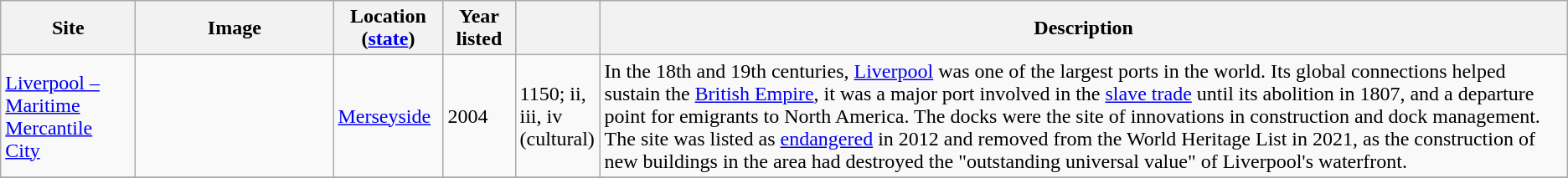<table class="wikitable plainrowheaders">
<tr>
<th style="width:100px;" scope="col">Site</th>
<th class="unsortable"  style="width:150px;" scope="col">Image</th>
<th style="width:80px;" scope="col">Location (<a href='#'>state</a>)</th>
<th style="width:50px;" scope="col">Year listed</th>
<th style="width:60px;" scope="col" data-sort-type="number"></th>
<th scope="col" class="unsortable">Description</th>
</tr>
<tr>
<td><a href='#'>Liverpool – Maritime Mercantile City</a></td>
<td></td>
<td><a href='#'>Merseyside</a></td>
<td>2004</td>
<td>1150; ii, iii, iv (cultural)</td>
<td>In the 18th and 19th centuries, <a href='#'>Liverpool</a> was one of the largest ports in the world. Its global connections helped sustain the <a href='#'>British Empire</a>, it was a major port involved in the <a href='#'>slave trade</a> until its abolition in 1807, and a departure point for emigrants to North America. The docks were the site of innovations in construction and dock management. The site was listed as <a href='#'>endangered</a> in 2012 and removed from the World Heritage List in 2021, as the construction of new buildings in the area had destroyed the "outstanding universal value" of Liverpool's waterfront.</td>
</tr>
<tr>
</tr>
</table>
